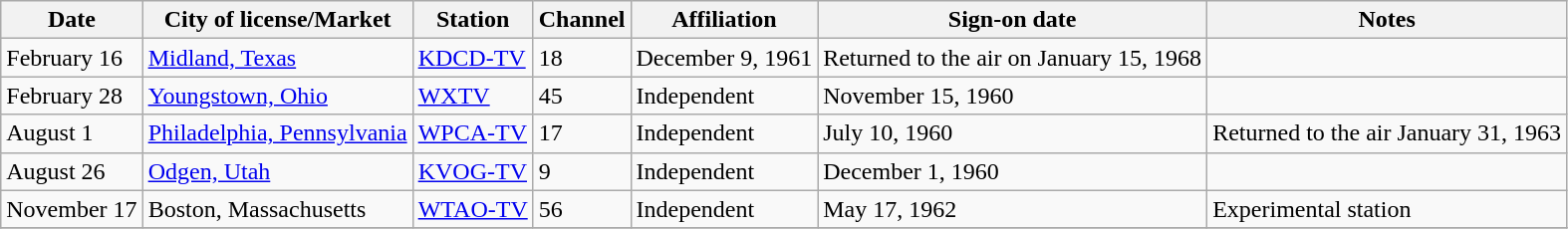<table class="wikitable sortable">
<tr>
<th>Date</th>
<th>City of license/Market</th>
<th>Station</th>
<th>Channel</th>
<th>Affiliation</th>
<th>Sign-on date</th>
<th>Notes</th>
</tr>
<tr>
<td>February 16</td>
<td><a href='#'>Midland, Texas</a></td>
<td><a href='#'>KDCD-TV</a></td>
<td>18</td>
<td>December 9, 1961</td>
<td>Returned to the air on January 15, 1968</td>
</tr>
<tr>
<td>February 28</td>
<td><a href='#'>Youngstown, Ohio</a></td>
<td><a href='#'>WXTV</a></td>
<td>45</td>
<td>Independent</td>
<td>November 15, 1960</td>
<td></td>
</tr>
<tr>
<td>August 1</td>
<td><a href='#'>Philadelphia, Pennsylvania</a></td>
<td><a href='#'>WPCA-TV</a></td>
<td>17</td>
<td>Independent</td>
<td>July 10, 1960</td>
<td>Returned to the air January 31, 1963</td>
</tr>
<tr>
<td>August 26</td>
<td><a href='#'>Odgen, Utah</a></td>
<td><a href='#'>KVOG-TV</a></td>
<td>9</td>
<td>Independent</td>
<td>December 1, 1960</td>
<td></td>
</tr>
<tr>
<td>November 17</td>
<td>Boston, Massachusetts</td>
<td><a href='#'>WTAO-TV</a></td>
<td>56</td>
<td>Independent</td>
<td>May 17, 1962</td>
<td>Experimental station</td>
</tr>
<tr>
</tr>
</table>
